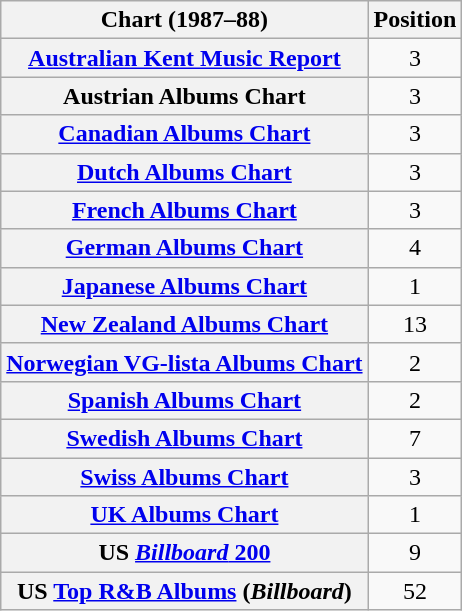<table class="wikitable sortable plainrowheaders" style="text-align:center;">
<tr>
<th scope="col">Chart (1987–88)</th>
<th scope="col">Position</th>
</tr>
<tr>
<th scope="row"><a href='#'>Australian Kent Music Report</a></th>
<td>3</td>
</tr>
<tr>
<th scope="row">Austrian Albums Chart</th>
<td>3</td>
</tr>
<tr>
<th scope="row"><a href='#'>Canadian Albums Chart</a></th>
<td>3</td>
</tr>
<tr>
<th scope="row"><a href='#'>Dutch Albums Chart</a></th>
<td>3</td>
</tr>
<tr>
<th scope="row"><a href='#'>French Albums Chart</a></th>
<td>3</td>
</tr>
<tr>
<th scope="row"><a href='#'>German Albums Chart</a></th>
<td>4</td>
</tr>
<tr>
<th scope="row"><a href='#'>Japanese Albums Chart</a></th>
<td>1</td>
</tr>
<tr>
<th scope="row"><a href='#'>New Zealand Albums Chart</a></th>
<td>13</td>
</tr>
<tr>
<th scope="row"><a href='#'>Norwegian VG-lista Albums Chart</a></th>
<td>2</td>
</tr>
<tr>
<th scope="row"><a href='#'>Spanish Albums Chart</a></th>
<td>2</td>
</tr>
<tr>
<th scope="row"><a href='#'>Swedish Albums Chart</a></th>
<td>7</td>
</tr>
<tr>
<th scope="row"><a href='#'>Swiss Albums Chart</a></th>
<td>3</td>
</tr>
<tr>
<th scope="row"><a href='#'>UK Albums Chart</a></th>
<td>1</td>
</tr>
<tr>
<th scope="row">US <a href='#'><em>Billboard</em> 200</a></th>
<td>9</td>
</tr>
<tr>
<th scope="row">US <a href='#'>Top R&B Albums</a> (<em>Billboard</em>)</th>
<td>52</td>
</tr>
</table>
